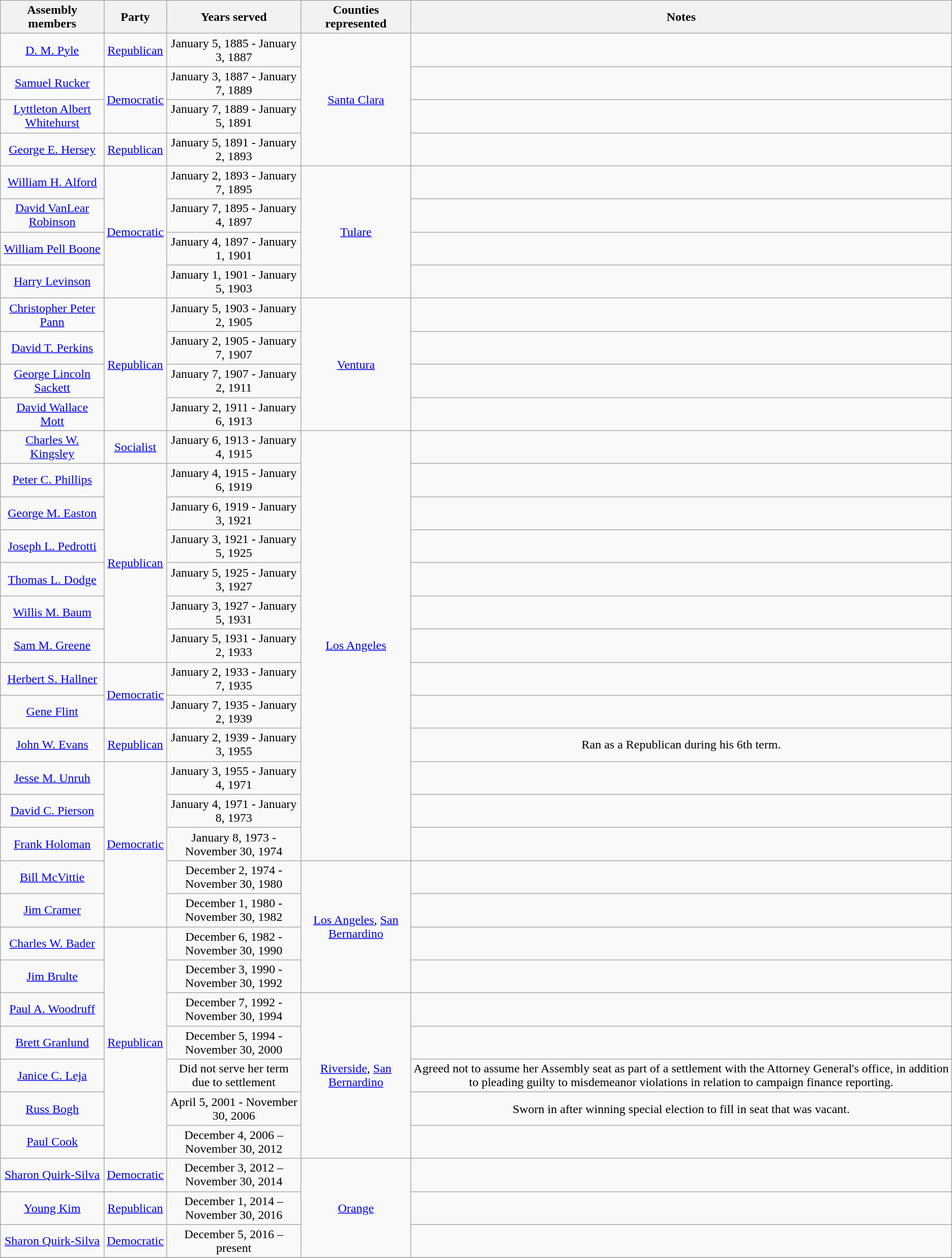<table class=wikitable style="text-align:center">
<tr>
<th>Assembly members</th>
<th>Party</th>
<th>Years served</th>
<th>Counties represented</th>
<th>Notes</th>
</tr>
<tr>
<td><a href='#'>D. M. Pyle</a></td>
<td><a href='#'>Republican</a></td>
<td>January 5, 1885 - January 3, 1887</td>
<td rowspan=4><a href='#'>Santa Clara</a></td>
<td></td>
</tr>
<tr>
<td><a href='#'>Samuel Rucker</a></td>
<td rowspan=2 ><a href='#'>Democratic</a></td>
<td>January 3, 1887 - January 7, 1889</td>
<td></td>
</tr>
<tr>
<td><a href='#'>Lyttleton Albert Whitehurst</a></td>
<td>January 7, 1889 - January 5, 1891</td>
<td></td>
</tr>
<tr>
<td><a href='#'>George E. Hersey</a></td>
<td><a href='#'>Republican</a></td>
<td>January 5, 1891 - January 2, 1893</td>
<td></td>
</tr>
<tr>
<td><a href='#'>William H. Alford</a></td>
<td rowspan=4 ><a href='#'>Democratic</a></td>
<td>January 2, 1893 - January 7, 1895</td>
<td rowspan=4><a href='#'>Tulare</a></td>
<td></td>
</tr>
<tr>
<td><a href='#'>David VanLear Robinson</a></td>
<td>January 7, 1895 - January 4, 1897</td>
<td></td>
</tr>
<tr>
<td><a href='#'>William Pell Boone</a></td>
<td>January 4, 1897 - January 1, 1901</td>
<td></td>
</tr>
<tr>
<td><a href='#'>Harry Levinson</a></td>
<td>January 1, 1901 - January 5, 1903</td>
<td></td>
</tr>
<tr>
<td><a href='#'>Christopher Peter Pann</a></td>
<td rowspan=4 ><a href='#'>Republican</a></td>
<td>January 5, 1903 - January 2, 1905</td>
<td rowspan=4><a href='#'>Ventura</a></td>
<td></td>
</tr>
<tr>
<td><a href='#'>David T. Perkins</a></td>
<td>January 2, 1905 - January 7, 1907</td>
<td></td>
</tr>
<tr>
<td><a href='#'>George Lincoln Sackett</a></td>
<td>January 7, 1907 - January 2, 1911</td>
<td></td>
</tr>
<tr>
<td><a href='#'>David Wallace Mott</a></td>
<td>January 2, 1911 - January 6, 1913</td>
<td></td>
</tr>
<tr>
<td><a href='#'>Charles W. Kingsley</a></td>
<td><a href='#'>Socialist</a></td>
<td>January 6, 1913 - January 4, 1915</td>
<td rowspan=14><a href='#'>Los Angeles</a></td>
<td></td>
</tr>
<tr>
<td><a href='#'>Peter C. Phillips</a></td>
<td rowspan=6 ><a href='#'>Republican</a></td>
<td>January 4, 1915 - January 6, 1919</td>
<td></td>
</tr>
<tr>
<td><a href='#'>George M. Easton</a></td>
<td>January 6, 1919 - January 3, 1921</td>
<td></td>
</tr>
<tr>
<td><a href='#'>Joseph L. Pedrotti</a></td>
<td>January 3, 1921 - January 5, 1925</td>
<td></td>
</tr>
<tr>
<td><a href='#'>Thomas L. Dodge</a></td>
<td>January 5, 1925 - January 3, 1927</td>
<td></td>
</tr>
<tr>
<td><a href='#'>Willis M. Baum</a></td>
<td>January 3, 1927 - January 5, 1931</td>
<td></td>
</tr>
<tr>
<td><a href='#'>Sam M. Greene</a></td>
<td>January 5, 1931 - January 2, 1933</td>
<td></td>
</tr>
<tr>
<td><a href='#'>Herbert S. Hallner</a></td>
<td rowspan=3 ><a href='#'>Democratic</a></td>
<td>January 2, 1933 - January 7, 1935</td>
<td></td>
</tr>
<tr>
<td><a href='#'>Gene Flint</a></td>
<td>January 7, 1935 - January 2, 1939</td>
<td></td>
</tr>
<tr>
<td rowspan=2><a href='#'>John W. Evans</a></td>
<td rowspan=2>January 2, 1939 - January 3, 1955</td>
<td rowspan=2>Ran as a Republican during his 6th term.</td>
</tr>
<tr>
<td><a href='#'>Republican</a></td>
</tr>
<tr>
<td><a href='#'>Jesse M. Unruh</a></td>
<td rowspan=5 ><a href='#'>Democratic</a></td>
<td>January 3, 1955 - January 4, 1971</td>
<td></td>
</tr>
<tr>
<td><a href='#'>David C. Pierson</a></td>
<td>January 4, 1971 - January 8, 1973</td>
<td></td>
</tr>
<tr>
<td><a href='#'>Frank Holoman</a></td>
<td>January 8, 1973 - November 30, 1974</td>
<td></td>
</tr>
<tr>
<td><a href='#'>Bill McVittie</a></td>
<td>December 2, 1974 - November 30, 1980</td>
<td rowspan=4><a href='#'>Los Angeles</a>, <a href='#'>San Bernardino</a></td>
<td></td>
</tr>
<tr>
<td><a href='#'>Jim Cramer</a></td>
<td>December 1, 1980 - November 30, 1982</td>
<td></td>
</tr>
<tr>
<td><a href='#'>Charles W. Bader</a></td>
<td rowspan=7 ><a href='#'>Republican</a></td>
<td>December 6, 1982 - November 30, 1990</td>
<td></td>
</tr>
<tr>
<td><a href='#'>Jim Brulte</a></td>
<td>December 3, 1990 - November 30, 1992</td>
<td></td>
</tr>
<tr>
<td><a href='#'>Paul A. Woodruff</a></td>
<td>December 7, 1992 - November 30, 1994</td>
<td rowspan=5><a href='#'>Riverside</a>, <a href='#'>San Bernardino</a></td>
<td></td>
</tr>
<tr>
<td><a href='#'>Brett Granlund</a></td>
<td>December 5, 1994 - November 30, 2000</td>
<td></td>
</tr>
<tr>
<td><a href='#'>Janice C. Leja</a></td>
<td>Did not serve her term due to settlement</td>
<td>Agreed not to assume her Assembly seat as part of a settlement with the Attorney General's office, in addition to pleading guilty to misdemeanor violations in relation to campaign finance reporting.</td>
</tr>
<tr>
<td><a href='#'>Russ Bogh</a></td>
<td>April 5, 2001 - November 30, 2006</td>
<td>Sworn in after winning special election to fill in seat that was vacant.</td>
</tr>
<tr>
<td><a href='#'>Paul Cook</a></td>
<td>December 4, 2006 – November 30, 2012</td>
<td></td>
</tr>
<tr>
<td><a href='#'>Sharon Quirk-Silva</a></td>
<td><a href='#'>Democratic</a></td>
<td>December 3, 2012 – November 30, 2014</td>
<td rowspan=3><a href='#'>Orange</a></td>
<td></td>
</tr>
<tr>
<td><a href='#'>Young Kim</a></td>
<td><a href='#'>Republican</a></td>
<td>December 1, 2014 – November 30, 2016</td>
<td></td>
</tr>
<tr>
<td><a href='#'>Sharon Quirk-Silva</a></td>
<td><a href='#'>Democratic</a></td>
<td>December 5, 2016 – present</td>
<td></td>
</tr>
<tr>
</tr>
</table>
